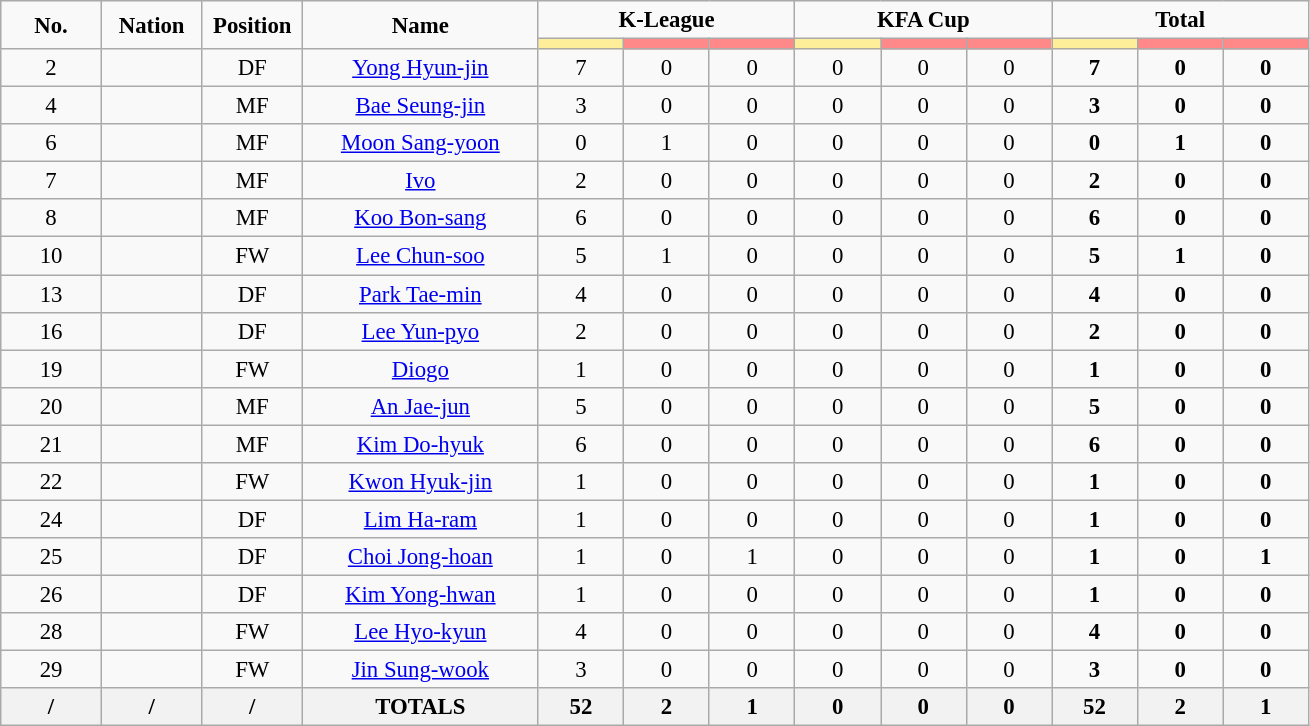<table class="wikitable" style="font-size: 95%; text-align: center;">
<tr>
<td rowspan="2" width="60" align="center"><strong>No.</strong></td>
<td rowspan="2" width="60" align="center"><strong>Nation</strong></td>
<td rowspan="2" width="60" align="center"><strong>Position</strong></td>
<td rowspan="2" width="150" align="center"><strong>Name</strong></td>
<td colspan="3" width="100" align="center"><strong>K-League</strong></td>
<td colspan="3" width="100" align="center"><strong>KFA Cup</strong></td>
<td colspan="3" width="100" align="center"><strong>Total</strong></td>
</tr>
<tr>
<th width="50" style="background: #FFEE99"></th>
<th width="50" style="background: #FF8888"></th>
<th width="50" style="background: #FF8888"></th>
<th width="50" style="background: #FFEE99"></th>
<th width="50" style="background: #FF8888"></th>
<th width="50" style="background: #FF8888"></th>
<th width="50" style="background: #FFEE99"></th>
<th width="50" style="background: #FF8888"></th>
<th width="50" style="background: #FF8888"></th>
</tr>
<tr>
<td>2</td>
<td></td>
<td>DF</td>
<td><a href='#'>Yong Hyun-jin</a></td>
<td>7</td>
<td>0</td>
<td>0</td>
<td>0</td>
<td>0</td>
<td>0</td>
<td><strong>7</strong></td>
<td><strong>0</strong></td>
<td><strong>0</strong></td>
</tr>
<tr>
<td>4</td>
<td></td>
<td>MF</td>
<td><a href='#'>Bae Seung-jin</a></td>
<td>3</td>
<td>0</td>
<td>0</td>
<td>0</td>
<td>0</td>
<td>0</td>
<td><strong>3</strong></td>
<td><strong>0</strong></td>
<td><strong>0</strong></td>
</tr>
<tr>
<td>6</td>
<td></td>
<td>MF</td>
<td><a href='#'>Moon Sang-yoon</a></td>
<td>0</td>
<td>1</td>
<td>0</td>
<td>0</td>
<td>0</td>
<td>0</td>
<td><strong>0</strong></td>
<td><strong>1</strong></td>
<td><strong>0</strong></td>
</tr>
<tr>
<td>7</td>
<td></td>
<td>MF</td>
<td><a href='#'>Ivo</a></td>
<td>2</td>
<td>0</td>
<td>0</td>
<td>0</td>
<td>0</td>
<td>0</td>
<td><strong>2</strong></td>
<td><strong>0</strong></td>
<td><strong>0</strong></td>
</tr>
<tr>
<td>8</td>
<td></td>
<td>MF</td>
<td><a href='#'>Koo Bon-sang</a></td>
<td>6</td>
<td>0</td>
<td>0</td>
<td>0</td>
<td>0</td>
<td>0</td>
<td><strong>6</strong></td>
<td><strong>0</strong></td>
<td><strong>0</strong></td>
</tr>
<tr>
<td>10</td>
<td></td>
<td>FW</td>
<td><a href='#'>Lee Chun-soo</a></td>
<td>5</td>
<td>1</td>
<td>0</td>
<td>0</td>
<td>0</td>
<td>0</td>
<td><strong>5</strong></td>
<td><strong>1</strong></td>
<td><strong>0</strong></td>
</tr>
<tr>
<td>13</td>
<td></td>
<td>DF</td>
<td><a href='#'>Park Tae-min</a></td>
<td>4</td>
<td>0</td>
<td>0</td>
<td>0</td>
<td>0</td>
<td>0</td>
<td><strong>4</strong></td>
<td><strong>0</strong></td>
<td><strong>0</strong></td>
</tr>
<tr>
<td>16</td>
<td></td>
<td>DF</td>
<td><a href='#'>Lee Yun-pyo</a></td>
<td>2</td>
<td>0</td>
<td>0</td>
<td>0</td>
<td>0</td>
<td>0</td>
<td><strong>2</strong></td>
<td><strong>0</strong></td>
<td><strong>0</strong></td>
</tr>
<tr>
<td>19</td>
<td></td>
<td>FW</td>
<td><a href='#'>Diogo</a></td>
<td>1</td>
<td>0</td>
<td>0</td>
<td>0</td>
<td>0</td>
<td>0</td>
<td><strong>1</strong></td>
<td><strong>0</strong></td>
<td><strong>0</strong></td>
</tr>
<tr>
<td>20</td>
<td></td>
<td>MF</td>
<td><a href='#'>An Jae-jun</a></td>
<td>5</td>
<td>0</td>
<td>0</td>
<td>0</td>
<td>0</td>
<td>0</td>
<td><strong>5</strong></td>
<td><strong>0</strong></td>
<td><strong>0</strong></td>
</tr>
<tr>
<td>21</td>
<td></td>
<td>MF</td>
<td><a href='#'>Kim Do-hyuk</a></td>
<td>6</td>
<td>0</td>
<td>0</td>
<td>0</td>
<td>0</td>
<td>0</td>
<td><strong>6</strong></td>
<td><strong>0</strong></td>
<td><strong>0</strong></td>
</tr>
<tr>
<td>22</td>
<td></td>
<td>FW</td>
<td><a href='#'>Kwon Hyuk-jin</a></td>
<td>1</td>
<td>0</td>
<td>0</td>
<td>0</td>
<td>0</td>
<td>0</td>
<td><strong>1</strong></td>
<td><strong>0</strong></td>
<td><strong>0</strong></td>
</tr>
<tr>
<td>24</td>
<td></td>
<td>DF</td>
<td><a href='#'>Lim Ha-ram</a></td>
<td>1</td>
<td>0</td>
<td>0</td>
<td>0</td>
<td>0</td>
<td>0</td>
<td><strong>1</strong></td>
<td><strong>0</strong></td>
<td><strong>0</strong></td>
</tr>
<tr>
<td>25</td>
<td></td>
<td>DF</td>
<td><a href='#'>Choi Jong-hoan</a></td>
<td>1</td>
<td>0</td>
<td>1</td>
<td>0</td>
<td>0</td>
<td>0</td>
<td><strong>1</strong></td>
<td><strong>0</strong></td>
<td><strong>1</strong></td>
</tr>
<tr>
<td>26</td>
<td></td>
<td>DF</td>
<td><a href='#'>Kim Yong-hwan</a></td>
<td>1</td>
<td>0</td>
<td>0</td>
<td>0</td>
<td>0</td>
<td>0</td>
<td><strong>1</strong></td>
<td><strong>0</strong></td>
<td><strong>0</strong></td>
</tr>
<tr>
<td>28</td>
<td></td>
<td>FW</td>
<td><a href='#'>Lee Hyo-kyun</a></td>
<td>4</td>
<td>0</td>
<td>0</td>
<td>0</td>
<td>0</td>
<td>0</td>
<td><strong>4</strong></td>
<td><strong>0</strong></td>
<td><strong>0</strong></td>
</tr>
<tr>
<td>29</td>
<td></td>
<td>FW</td>
<td><a href='#'>Jin Sung-wook</a></td>
<td>3</td>
<td>0</td>
<td>0</td>
<td>0</td>
<td>0</td>
<td>0</td>
<td><strong>3</strong></td>
<td><strong>0</strong></td>
<td><strong>0</strong></td>
</tr>
<tr>
<th>/</th>
<th>/</th>
<th>/</th>
<th>TOTALS</th>
<th>52</th>
<th>2</th>
<th>1</th>
<th>0</th>
<th>0</th>
<th>0</th>
<th>52</th>
<th>2</th>
<th>1</th>
</tr>
</table>
